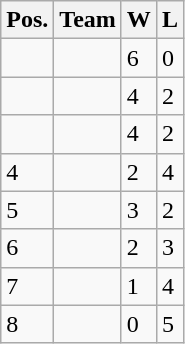<table class="wikitable" border="1">
<tr>
<th>Pos.</th>
<th>Team</th>
<th>W</th>
<th>L</th>
</tr>
<tr>
<td></td>
<td></td>
<td>6</td>
<td>0</td>
</tr>
<tr>
<td></td>
<td></td>
<td>4</td>
<td>2</td>
</tr>
<tr>
<td></td>
<td></td>
<td>4</td>
<td>2</td>
</tr>
<tr>
<td>4</td>
<td></td>
<td>2</td>
<td>4</td>
</tr>
<tr>
<td>5</td>
<td></td>
<td>3</td>
<td>2</td>
</tr>
<tr>
<td>6</td>
<td></td>
<td>2</td>
<td>3</td>
</tr>
<tr>
<td>7</td>
<td></td>
<td>1</td>
<td>4</td>
</tr>
<tr>
<td>8</td>
<td></td>
<td>0</td>
<td>5</td>
</tr>
</table>
